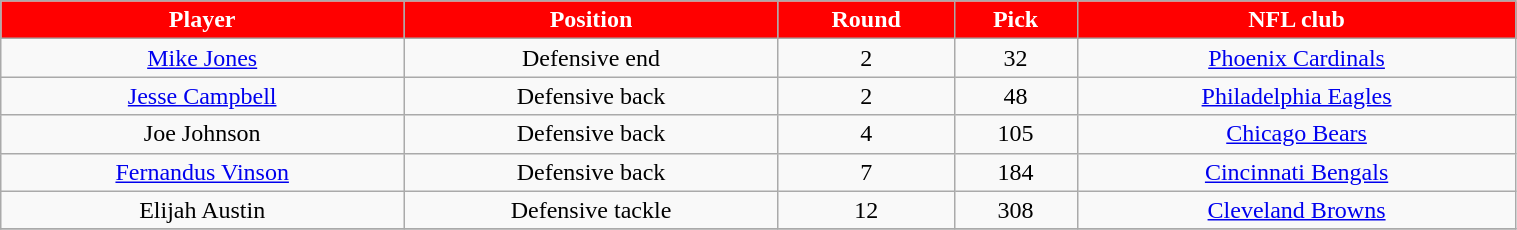<table class="wikitable" width="80%">
<tr align="center"  style="background:red;color:white;">
<td><strong>Player</strong></td>
<td><strong>Position</strong></td>
<td><strong>Round</strong></td>
<td><strong>Pick</strong></td>
<td><strong>NFL club</strong></td>
</tr>
<tr align="center" bgcolor="">
<td><a href='#'>Mike Jones</a></td>
<td>Defensive end</td>
<td>2</td>
<td>32</td>
<td><a href='#'>Phoenix Cardinals</a></td>
</tr>
<tr align="center" bgcolor="">
<td><a href='#'>Jesse Campbell</a></td>
<td>Defensive back</td>
<td>2</td>
<td>48</td>
<td><a href='#'>Philadelphia Eagles</a></td>
</tr>
<tr align="center" bgcolor="">
<td>Joe Johnson</td>
<td>Defensive back</td>
<td>4</td>
<td>105</td>
<td><a href='#'>Chicago Bears</a></td>
</tr>
<tr align="center" bgcolor="">
<td><a href='#'>Fernandus Vinson</a></td>
<td>Defensive back</td>
<td>7</td>
<td>184</td>
<td><a href='#'>Cincinnati Bengals</a></td>
</tr>
<tr align="center" bgcolor="">
<td>Elijah Austin</td>
<td>Defensive tackle</td>
<td>12</td>
<td>308</td>
<td><a href='#'>Cleveland Browns</a></td>
</tr>
<tr align="center" bgcolor="">
</tr>
</table>
